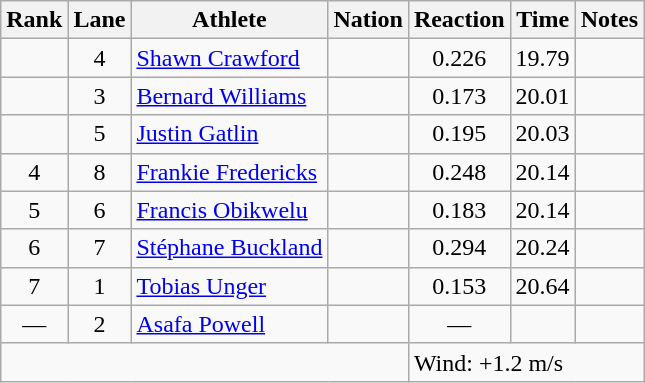<table class="wikitable sortable" style="text-align:center">
<tr>
<th>Rank</th>
<th>Lane</th>
<th>Athlete</th>
<th>Nation</th>
<th>Reaction</th>
<th>Time</th>
<th>Notes</th>
</tr>
<tr>
<td></td>
<td>4</td>
<td align=left><a href='#'>Shawn Crawford</a></td>
<td align=left></td>
<td>0.226</td>
<td>19.79</td>
<td></td>
</tr>
<tr>
<td></td>
<td>3</td>
<td align=left><a href='#'>Bernard Williams</a></td>
<td align=left></td>
<td>0.173</td>
<td>20.01</td>
<td></td>
</tr>
<tr>
<td></td>
<td>5</td>
<td align=left><a href='#'>Justin Gatlin</a></td>
<td align=left></td>
<td>0.195</td>
<td>20.03</td>
<td></td>
</tr>
<tr>
<td>4</td>
<td>8</td>
<td align=left><a href='#'>Frankie Fredericks</a></td>
<td align=left></td>
<td>0.248</td>
<td>20.14</td>
<td></td>
</tr>
<tr>
<td>5</td>
<td>6</td>
<td align=left><a href='#'>Francis Obikwelu</a></td>
<td align=left></td>
<td>0.183</td>
<td>20.14</td>
<td></td>
</tr>
<tr>
<td>6</td>
<td>7</td>
<td align=left><a href='#'>Stéphane Buckland</a></td>
<td align=left></td>
<td>0.294</td>
<td>20.24</td>
<td></td>
</tr>
<tr>
<td>7</td>
<td>1</td>
<td align=left><a href='#'>Tobias Unger</a></td>
<td align=left></td>
<td>0.153</td>
<td>20.64</td>
<td></td>
</tr>
<tr>
<td data-sort-value=8>—</td>
<td>2</td>
<td align=left><a href='#'>Asafa Powell</a></td>
<td align=left></td>
<td data-sort-value=1.000>—</td>
<td data-sort-value=99.99></td>
<td></td>
</tr>
<tr class="sortbottom">
<td colspan=4></td>
<td colspan="3" style="text-align:left;">Wind: +1.2 m/s</td>
</tr>
</table>
